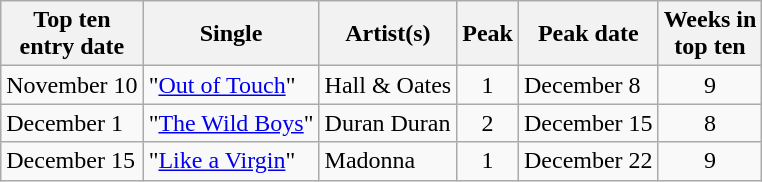<table class="wikitable sortable">
<tr>
<th>Top ten<br>entry date</th>
<th>Single</th>
<th>Artist(s)</th>
<th>Peak</th>
<th>Peak date</th>
<th>Weeks in<br>top ten</th>
</tr>
<tr>
<td>November 10</td>
<td>"<a href='#'>Out of Touch</a>"</td>
<td>Hall & Oates</td>
<td align=center>1</td>
<td>December 8</td>
<td align=center>9</td>
</tr>
<tr>
<td>December 1</td>
<td>"<a href='#'>The Wild Boys</a>"</td>
<td>Duran Duran</td>
<td align=center>2</td>
<td>December 15</td>
<td align=center>8</td>
</tr>
<tr>
<td>December 15</td>
<td>"<a href='#'>Like a Virgin</a>"</td>
<td>Madonna</td>
<td align=center>1</td>
<td>December 22</td>
<td align=center>9</td>
</tr>
</table>
